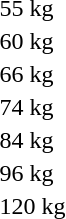<table>
<tr>
<td rowspan=2>55 kg<br></td>
<td rowspan=2></td>
<td rowspan=2></td>
<td></td>
</tr>
<tr>
<td></td>
</tr>
<tr>
<td rowspan=2>60 kg<br></td>
<td rowspan=2></td>
<td rowspan=2></td>
<td></td>
</tr>
<tr>
<td></td>
</tr>
<tr>
<td rowspan=2>66 kg<br></td>
<td rowspan=2></td>
<td rowspan=2></td>
<td></td>
</tr>
<tr>
<td></td>
</tr>
<tr>
<td rowspan=2>74 kg<br></td>
<td rowspan=2></td>
<td rowspan=2></td>
<td></td>
</tr>
<tr>
<td></td>
</tr>
<tr>
<td rowspan=2>84 kg<br></td>
<td rowspan=2></td>
<td rowspan=2></td>
<td></td>
</tr>
<tr>
<td></td>
</tr>
<tr>
<td rowspan=2>96 kg<br></td>
<td rowspan=2></td>
<td rowspan=2></td>
<td></td>
</tr>
<tr>
<td></td>
</tr>
<tr>
<td rowspan=2>120 kg<br></td>
<td rowspan=2></td>
<td rowspan=2></td>
<td></td>
</tr>
<tr>
<td></td>
</tr>
</table>
